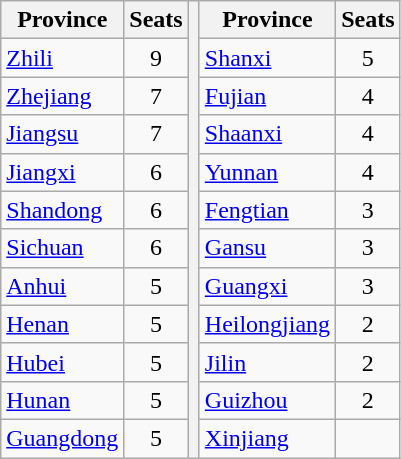<table class="wikitable">
<tr>
<th>Province</th>
<th>Seats</th>
<th rowspan="12"></th>
<th>Province</th>
<th>Seats</th>
</tr>
<tr>
<td><a href='#'>Zhili</a></td>
<td align="center">9</td>
<td><a href='#'>Shanxi</a></td>
<td align="center">5</td>
</tr>
<tr>
<td><a href='#'>Zhejiang</a></td>
<td align="center">7</td>
<td><a href='#'>Fujian</a></td>
<td align="center">4</td>
</tr>
<tr>
<td><a href='#'>Jiangsu</a></td>
<td align="center">7</td>
<td><a href='#'>Shaanxi</a></td>
<td align="center">4</td>
</tr>
<tr>
<td><a href='#'>Jiangxi</a></td>
<td align="center">6</td>
<td><a href='#'>Yunnan</a></td>
<td align="center">4</td>
</tr>
<tr>
<td><a href='#'>Shandong</a></td>
<td align="center">6</td>
<td><a href='#'>Fengtian</a></td>
<td align="center">3</td>
</tr>
<tr>
<td><a href='#'>Sichuan</a></td>
<td align="center">6</td>
<td><a href='#'>Gansu</a></td>
<td align="center">3</td>
</tr>
<tr>
<td><a href='#'>Anhui</a></td>
<td align="center">5</td>
<td><a href='#'>Guangxi</a></td>
<td align="center">3</td>
</tr>
<tr>
<td><a href='#'>Henan</a></td>
<td align="center">5</td>
<td><a href='#'>Heilongjiang</a></td>
<td align="center">2</td>
</tr>
<tr>
<td><a href='#'>Hubei</a></td>
<td align="center">5</td>
<td><a href='#'>Jilin</a></td>
<td align="center">2</td>
</tr>
<tr>
<td><a href='#'>Hunan</a></td>
<td align="center">5</td>
<td><a href='#'>Guizhou</a></td>
<td align="center">2</td>
</tr>
<tr>
<td><a href='#'>Guangdong</a></td>
<td align="center">5</td>
<td><a href='#'>Xinjiang</a></td>
<td></td>
</tr>
</table>
